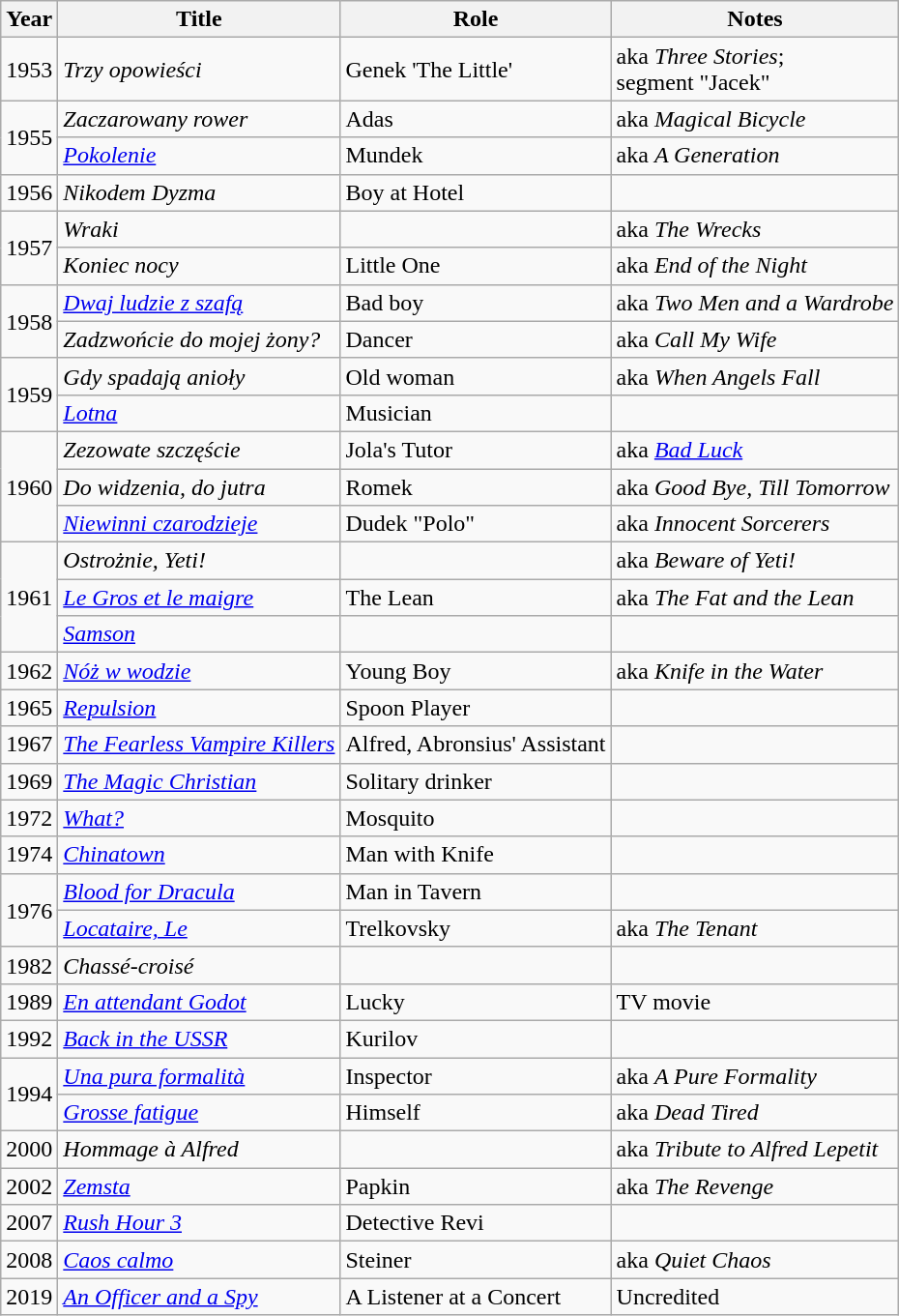<table class="wikitable">
<tr>
<th>Year</th>
<th>Title</th>
<th>Role</th>
<th>Notes</th>
</tr>
<tr>
<td>1953</td>
<td><em>Trzy opowieści</em></td>
<td>Genek 'The Little'</td>
<td>aka <em>Three Stories</em>;<br>segment "Jacek"</td>
</tr>
<tr>
<td rowspan="2">1955</td>
<td><em>Zaczarowany rower</em></td>
<td>Adas</td>
<td>aka <em>Magical Bicycle</em></td>
</tr>
<tr>
<td><em><a href='#'>Pokolenie</a></em></td>
<td>Mundek</td>
<td>aka <em>A Generation</em></td>
</tr>
<tr>
<td>1956</td>
<td><em>Nikodem Dyzma</em></td>
<td>Boy at Hotel</td>
<td></td>
</tr>
<tr>
<td rowspan="2">1957</td>
<td><em>Wraki</em></td>
<td></td>
<td>aka <em>The Wrecks</em></td>
</tr>
<tr>
<td><em>Koniec nocy</em></td>
<td>Little One</td>
<td>aka <em>End of the Night</em></td>
</tr>
<tr>
<td rowspan="2">1958</td>
<td><a href='#'><em>Dwaj ludzie z szafą</em></a></td>
<td>Bad boy</td>
<td>aka <em>Two Men and a Wardrobe</em></td>
</tr>
<tr>
<td><em>Zadzwońcie do mojej żony?</em></td>
<td>Dancer</td>
<td>aka <em>Call My Wife</em></td>
</tr>
<tr>
<td rowspan="2">1959</td>
<td><em>Gdy spadają anioły</em></td>
<td>Old woman</td>
<td>aka <em>When Angels Fall</em></td>
</tr>
<tr>
<td><em><a href='#'>Lotna</a></em></td>
<td>Musician</td>
<td></td>
</tr>
<tr>
<td rowspan="3">1960</td>
<td><em>Zezowate szczęście</em></td>
<td>Jola's Tutor</td>
<td>aka <em><a href='#'>Bad Luck</a></em></td>
</tr>
<tr>
<td><em>Do widzenia, do jutra</em></td>
<td>Romek</td>
<td>aka <em>Good Bye, Till Tomorrow</em></td>
</tr>
<tr>
<td><em><a href='#'>Niewinni czarodzieje</a></em></td>
<td>Dudek "Polo"</td>
<td>aka <em>Innocent Sorcerers</em></td>
</tr>
<tr>
<td rowspan="3">1961</td>
<td><em>Ostrożnie, Yeti!</em></td>
<td></td>
<td>aka <em>Beware of Yeti!</em></td>
</tr>
<tr>
<td><em><a href='#'>Le Gros et le maigre</a></em></td>
<td>The Lean</td>
<td>aka <em>The Fat and the Lean</em></td>
</tr>
<tr>
<td><em><a href='#'>Samson</a></em></td>
<td></td>
<td></td>
</tr>
<tr>
<td>1962</td>
<td><em><a href='#'>Nóż w wodzie</a></em></td>
<td>Young Boy</td>
<td>aka <em>Knife in the Water</em></td>
</tr>
<tr>
<td>1965</td>
<td><em><a href='#'>Repulsion</a></em></td>
<td>Spoon Player</td>
<td></td>
</tr>
<tr>
<td>1967</td>
<td><em><a href='#'>The Fearless Vampire Killers</a></em></td>
<td>Alfred, Abronsius' Assistant</td>
<td></td>
</tr>
<tr>
<td>1969</td>
<td><em><a href='#'>The Magic Christian</a></em></td>
<td>Solitary drinker</td>
<td></td>
</tr>
<tr>
<td>1972</td>
<td><em><a href='#'>What?</a></em></td>
<td>Mosquito</td>
<td></td>
</tr>
<tr>
<td>1974</td>
<td><em><a href='#'>Chinatown</a></em></td>
<td>Man with Knife</td>
<td></td>
</tr>
<tr>
<td rowspan="2">1976</td>
<td><em><a href='#'>Blood for Dracula</a></em></td>
<td>Man in Tavern</td>
<td></td>
</tr>
<tr>
<td><em><a href='#'>Locataire, Le</a></em></td>
<td>Trelkovsky</td>
<td>aka <em>The Tenant</em></td>
</tr>
<tr>
<td>1982</td>
<td><em>Chassé-croisé</em></td>
<td></td>
<td></td>
</tr>
<tr>
<td>1989</td>
<td><em><a href='#'>En attendant Godot</a></em></td>
<td>Lucky</td>
<td>TV movie</td>
</tr>
<tr>
<td>1992</td>
<td><em><a href='#'>Back in the USSR</a></em></td>
<td>Kurilov</td>
<td></td>
</tr>
<tr>
<td rowspan="2">1994</td>
<td><em><a href='#'>Una pura formalità</a></em></td>
<td>Inspector</td>
<td>aka <em>A Pure Formality</em></td>
</tr>
<tr>
<td><em><a href='#'>Grosse fatigue</a></em></td>
<td>Himself</td>
<td>aka <em>Dead Tired</em></td>
</tr>
<tr>
<td>2000</td>
<td><em>Hommage à Alfred</em></td>
<td></td>
<td>aka <em>Tribute to Alfred Lepetit</em></td>
</tr>
<tr>
<td>2002</td>
<td><em><a href='#'>Zemsta</a></em></td>
<td>Papkin</td>
<td>aka <em>The Revenge</em></td>
</tr>
<tr>
<td>2007</td>
<td><em><a href='#'>Rush Hour 3</a></em></td>
<td>Detective Revi</td>
<td></td>
</tr>
<tr>
<td>2008</td>
<td><em><a href='#'>Caos calmo</a></em></td>
<td>Steiner</td>
<td>aka <em>Quiet Chaos</em></td>
</tr>
<tr>
<td>2019</td>
<td><em><a href='#'>An Officer and a Spy</a></em></td>
<td>A Listener at a Concert</td>
<td>Uncredited</td>
</tr>
</table>
